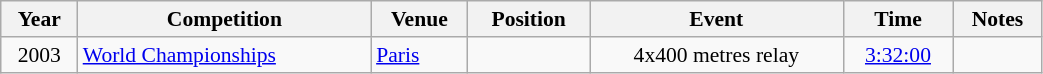<table class="wikitable" width=55% style="font-size:90%; text-align:center;">
<tr>
<th>Year</th>
<th>Competition</th>
<th>Venue</th>
<th>Position</th>
<th>Event</th>
<th>Time</th>
<th>Notes</th>
</tr>
<tr>
<td>2003</td>
<td align=left><a href='#'>World Championships</a></td>
<td align=left> <a href='#'>Paris</a></td>
<td></td>
<td>4x400 metres relay</td>
<td><a href='#'>3:32:00</a></td>
<td></td>
</tr>
</table>
